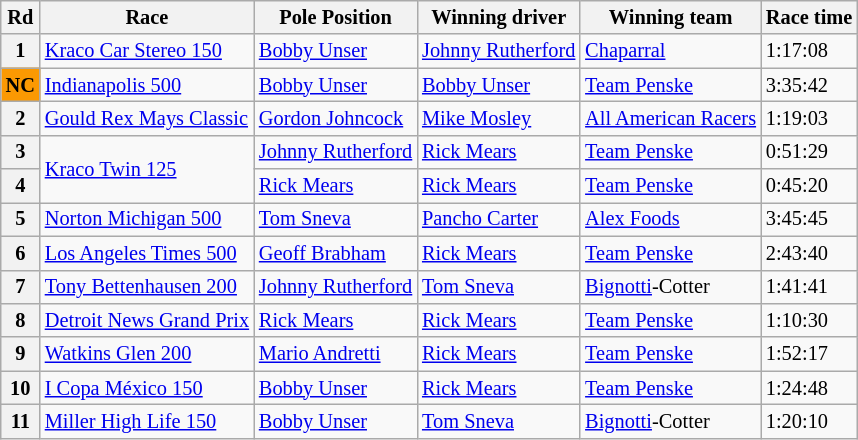<table class="wikitable" style="font-size: 85%;">
<tr>
<th>Rd</th>
<th>Race</th>
<th>Pole Position</th>
<th>Winning driver</th>
<th>Winning team</th>
<th>Race time</th>
</tr>
<tr>
<th>1</th>
<td> <a href='#'>Kraco Car Stereo 150</a></td>
<td> <a href='#'>Bobby Unser</a></td>
<td> <a href='#'>Johnny Rutherford</a></td>
<td><a href='#'>Chaparral</a></td>
<td>1:17:08</td>
</tr>
<tr>
<th style="background:#fb9902; text-align:center;"><strong>NC</strong></th>
<td> <a href='#'>Indianapolis 500</a></td>
<td> <a href='#'>Bobby Unser</a></td>
<td> <a href='#'>Bobby Unser</a></td>
<td><a href='#'>Team Penske</a></td>
<td>3:35:42</td>
</tr>
<tr>
<th>2</th>
<td> <a href='#'>Gould Rex Mays Classic</a></td>
<td> <a href='#'>Gordon Johncock</a></td>
<td> <a href='#'>Mike Mosley</a></td>
<td><a href='#'>All American Racers</a></td>
<td>1:19:03</td>
</tr>
<tr>
<th>3</th>
<td rowspan=2> <a href='#'>Kraco Twin 125</a></td>
<td> <a href='#'>Johnny Rutherford</a></td>
<td> <a href='#'>Rick Mears</a></td>
<td><a href='#'>Team Penske</a></td>
<td>0:51:29</td>
</tr>
<tr>
<th>4</th>
<td> <a href='#'>Rick Mears</a></td>
<td> <a href='#'>Rick Mears</a></td>
<td><a href='#'>Team Penske</a></td>
<td>0:45:20</td>
</tr>
<tr>
<th>5</th>
<td> <a href='#'>Norton Michigan 500</a></td>
<td> <a href='#'>Tom Sneva</a></td>
<td> <a href='#'>Pancho Carter</a></td>
<td><a href='#'>Alex Foods</a></td>
<td>3:45:45</td>
</tr>
<tr>
<th>6</th>
<td> <a href='#'>Los Angeles Times 500</a></td>
<td> <a href='#'>Geoff Brabham</a></td>
<td> <a href='#'>Rick Mears</a></td>
<td><a href='#'>Team Penske</a></td>
<td>2:43:40</td>
</tr>
<tr>
<th>7</th>
<td> <a href='#'>Tony Bettenhausen 200</a></td>
<td> <a href='#'>Johnny Rutherford</a></td>
<td> <a href='#'>Tom Sneva</a></td>
<td><a href='#'>Bignotti</a>-Cotter</td>
<td>1:41:41</td>
</tr>
<tr>
<th>8</th>
<td> <a href='#'>Detroit News Grand Prix</a></td>
<td> <a href='#'>Rick Mears</a></td>
<td> <a href='#'>Rick Mears</a></td>
<td><a href='#'>Team Penske</a></td>
<td>1:10:30</td>
</tr>
<tr>
<th>9</th>
<td> <a href='#'>Watkins Glen 200</a></td>
<td> <a href='#'>Mario Andretti</a></td>
<td> <a href='#'>Rick Mears</a></td>
<td><a href='#'>Team Penske</a></td>
<td>1:52:17</td>
</tr>
<tr>
<th>10</th>
<td> <a href='#'>I Copa México 150</a></td>
<td> <a href='#'>Bobby Unser</a></td>
<td> <a href='#'>Rick Mears</a></td>
<td><a href='#'>Team Penske</a></td>
<td>1:24:48</td>
</tr>
<tr>
<th>11</th>
<td> <a href='#'>Miller High Life 150</a></td>
<td> <a href='#'>Bobby Unser</a></td>
<td> <a href='#'>Tom Sneva</a></td>
<td><a href='#'>Bignotti</a>-Cotter</td>
<td>1:20:10</td>
</tr>
</table>
